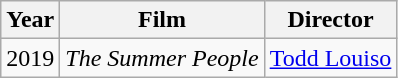<table class="wikitable">
<tr>
<th>Year</th>
<th>Film</th>
<th>Director</th>
</tr>
<tr>
<td>2019</td>
<td><em>The Summer People</em></td>
<td><a href='#'>Todd Louiso</a></td>
</tr>
</table>
